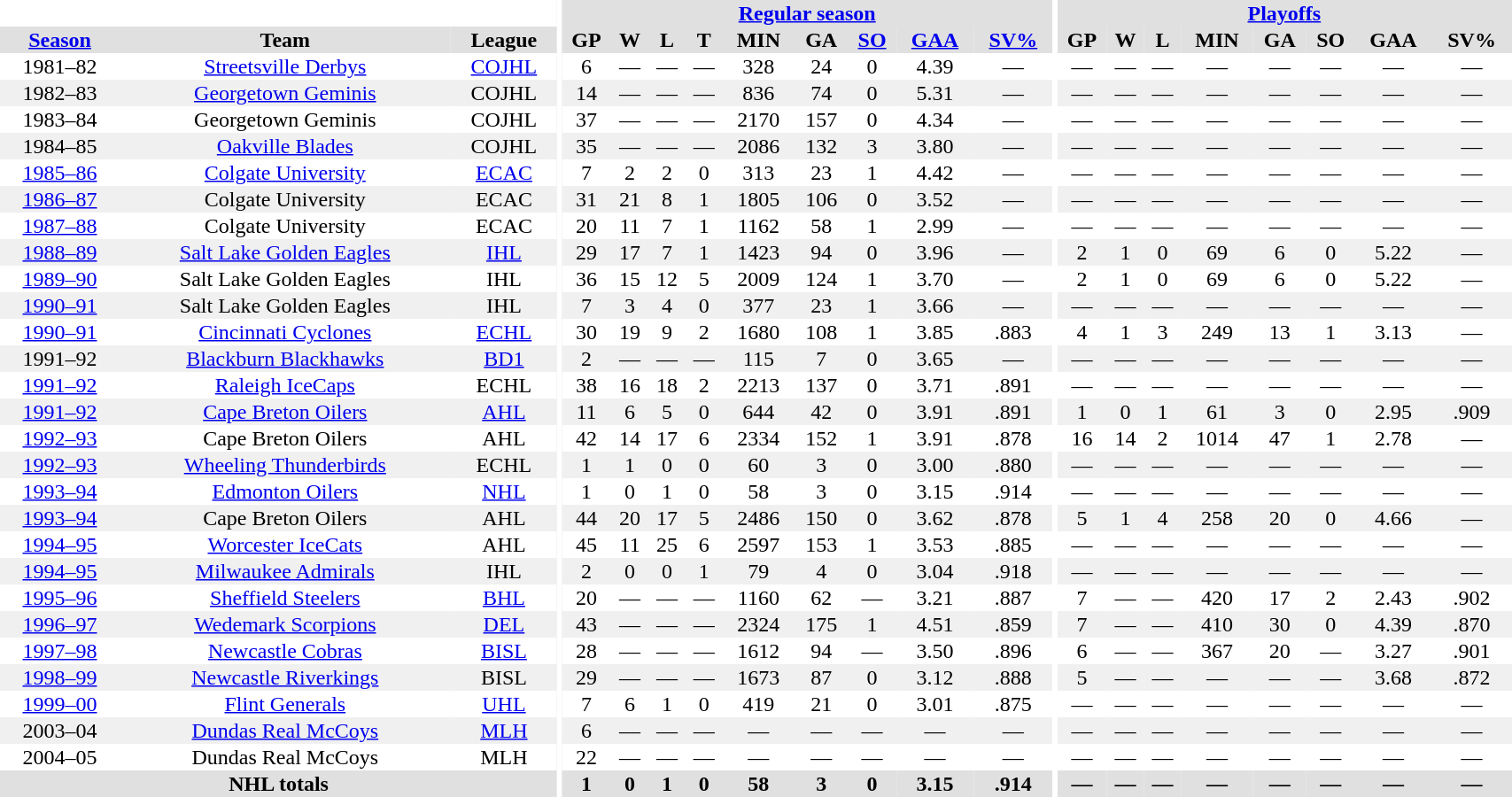<table border="0" cellpadding="1" cellspacing="0" style="width:90%; text-align:center;">
<tr bgcolor="#e0e0e0">
<th colspan="3" bgcolor="#ffffff"></th>
<th rowspan="99" bgcolor="#ffffff"></th>
<th colspan="9" bgcolor="#e0e0e0"><a href='#'>Regular season</a></th>
<th rowspan="99" bgcolor="#ffffff"></th>
<th colspan="8" bgcolor="#e0e0e0"><a href='#'>Playoffs</a></th>
</tr>
<tr bgcolor="#e0e0e0">
<th><a href='#'>Season</a></th>
<th>Team</th>
<th>League</th>
<th>GP</th>
<th>W</th>
<th>L</th>
<th>T</th>
<th>MIN</th>
<th>GA</th>
<th><a href='#'>SO</a></th>
<th><a href='#'>GAA</a></th>
<th><a href='#'>SV%</a></th>
<th>GP</th>
<th>W</th>
<th>L</th>
<th>MIN</th>
<th>GA</th>
<th>SO</th>
<th>GAA</th>
<th>SV%</th>
</tr>
<tr>
<td>1981–82</td>
<td><a href='#'>Streetsville Derbys</a></td>
<td><a href='#'>COJHL</a></td>
<td>6</td>
<td>—</td>
<td>—</td>
<td>—</td>
<td>328</td>
<td>24</td>
<td>0</td>
<td>4.39</td>
<td>—</td>
<td>—</td>
<td>—</td>
<td>—</td>
<td>—</td>
<td>—</td>
<td>—</td>
<td>—</td>
<td>—</td>
</tr>
<tr bgcolor="#f0f0f0">
<td>1982–83</td>
<td><a href='#'>Georgetown Geminis</a></td>
<td>COJHL</td>
<td>14</td>
<td>—</td>
<td>—</td>
<td>—</td>
<td>836</td>
<td>74</td>
<td>0</td>
<td>5.31</td>
<td>—</td>
<td>—</td>
<td>—</td>
<td>—</td>
<td>—</td>
<td>—</td>
<td>—</td>
<td>—</td>
<td>—</td>
</tr>
<tr>
<td>1983–84</td>
<td>Georgetown Geminis</td>
<td>COJHL</td>
<td>37</td>
<td>—</td>
<td>—</td>
<td>—</td>
<td>2170</td>
<td>157</td>
<td>0</td>
<td>4.34</td>
<td>—</td>
<td>—</td>
<td>—</td>
<td>—</td>
<td>—</td>
<td>—</td>
<td>—</td>
<td>—</td>
<td>—</td>
</tr>
<tr bgcolor="#f0f0f0">
<td>1984–85</td>
<td><a href='#'>Oakville Blades</a></td>
<td>COJHL</td>
<td>35</td>
<td>—</td>
<td>—</td>
<td>—</td>
<td>2086</td>
<td>132</td>
<td>3</td>
<td>3.80</td>
<td>—</td>
<td>—</td>
<td>—</td>
<td>—</td>
<td>—</td>
<td>—</td>
<td>—</td>
<td>—</td>
<td>—</td>
</tr>
<tr>
<td><a href='#'>1985–86</a></td>
<td><a href='#'>Colgate University</a></td>
<td><a href='#'>ECAC</a></td>
<td>7</td>
<td>2</td>
<td>2</td>
<td>0</td>
<td>313</td>
<td>23</td>
<td>1</td>
<td>4.42</td>
<td>—</td>
<td>—</td>
<td>—</td>
<td>—</td>
<td>—</td>
<td>—</td>
<td>—</td>
<td>—</td>
<td>—</td>
</tr>
<tr bgcolor="#f0f0f0">
<td><a href='#'>1986–87</a></td>
<td>Colgate University</td>
<td>ECAC</td>
<td>31</td>
<td>21</td>
<td>8</td>
<td>1</td>
<td>1805</td>
<td>106</td>
<td>0</td>
<td>3.52</td>
<td>—</td>
<td>—</td>
<td>—</td>
<td>—</td>
<td>—</td>
<td>—</td>
<td>—</td>
<td>—</td>
<td>—</td>
</tr>
<tr>
<td><a href='#'>1987–88</a></td>
<td>Colgate University</td>
<td>ECAC</td>
<td>20</td>
<td>11</td>
<td>7</td>
<td>1</td>
<td>1162</td>
<td>58</td>
<td>1</td>
<td>2.99</td>
<td>—</td>
<td>—</td>
<td>—</td>
<td>—</td>
<td>—</td>
<td>—</td>
<td>—</td>
<td>—</td>
<td>—</td>
</tr>
<tr bgcolor="#f0f0f0">
<td><a href='#'>1988–89</a></td>
<td><a href='#'>Salt Lake Golden Eagles</a></td>
<td><a href='#'>IHL</a></td>
<td>29</td>
<td>17</td>
<td>7</td>
<td>1</td>
<td>1423</td>
<td>94</td>
<td>0</td>
<td>3.96</td>
<td>—</td>
<td>2</td>
<td>1</td>
<td>0</td>
<td>69</td>
<td>6</td>
<td>0</td>
<td>5.22</td>
<td>—</td>
</tr>
<tr>
<td><a href='#'>1989–90</a></td>
<td>Salt Lake Golden Eagles</td>
<td>IHL</td>
<td>36</td>
<td>15</td>
<td>12</td>
<td>5</td>
<td>2009</td>
<td>124</td>
<td>1</td>
<td>3.70</td>
<td>—</td>
<td>2</td>
<td>1</td>
<td>0</td>
<td>69</td>
<td>6</td>
<td>0</td>
<td>5.22</td>
<td>—</td>
</tr>
<tr bgcolor="#f0f0f0">
<td><a href='#'>1990–91</a></td>
<td>Salt Lake Golden Eagles</td>
<td>IHL</td>
<td>7</td>
<td>3</td>
<td>4</td>
<td>0</td>
<td>377</td>
<td>23</td>
<td>1</td>
<td>3.66</td>
<td>—</td>
<td>—</td>
<td>—</td>
<td>—</td>
<td>—</td>
<td>—</td>
<td>—</td>
<td>—</td>
<td>—</td>
</tr>
<tr>
<td><a href='#'>1990–91</a></td>
<td><a href='#'>Cincinnati Cyclones</a></td>
<td><a href='#'>ECHL</a></td>
<td>30</td>
<td>19</td>
<td>9</td>
<td>2</td>
<td>1680</td>
<td>108</td>
<td>1</td>
<td>3.85</td>
<td>.883</td>
<td>4</td>
<td>1</td>
<td>3</td>
<td>249</td>
<td>13</td>
<td>1</td>
<td>3.13</td>
<td>—</td>
</tr>
<tr bgcolor="#f0f0f0">
<td>1991–92</td>
<td><a href='#'>Blackburn Blackhawks</a></td>
<td><a href='#'>BD1</a></td>
<td>2</td>
<td>—</td>
<td>—</td>
<td>—</td>
<td>115</td>
<td>7</td>
<td>0</td>
<td>3.65</td>
<td>—</td>
<td>—</td>
<td>—</td>
<td>—</td>
<td>—</td>
<td>—</td>
<td>—</td>
<td>—</td>
<td>—</td>
</tr>
<tr>
<td><a href='#'>1991–92</a></td>
<td><a href='#'>Raleigh IceCaps</a></td>
<td>ECHL</td>
<td>38</td>
<td>16</td>
<td>18</td>
<td>2</td>
<td>2213</td>
<td>137</td>
<td>0</td>
<td>3.71</td>
<td>.891</td>
<td>—</td>
<td>—</td>
<td>—</td>
<td>—</td>
<td>—</td>
<td>—</td>
<td>—</td>
<td>—</td>
</tr>
<tr bgcolor="#f0f0f0">
<td><a href='#'>1991–92</a></td>
<td><a href='#'>Cape Breton Oilers</a></td>
<td><a href='#'>AHL</a></td>
<td>11</td>
<td>6</td>
<td>5</td>
<td>0</td>
<td>644</td>
<td>42</td>
<td>0</td>
<td>3.91</td>
<td>.891</td>
<td>1</td>
<td>0</td>
<td>1</td>
<td>61</td>
<td>3</td>
<td>0</td>
<td>2.95</td>
<td>.909</td>
</tr>
<tr>
<td><a href='#'>1992–93</a></td>
<td>Cape Breton Oilers</td>
<td>AHL</td>
<td>42</td>
<td>14</td>
<td>17</td>
<td>6</td>
<td>2334</td>
<td>152</td>
<td>1</td>
<td>3.91</td>
<td>.878</td>
<td>16</td>
<td>14</td>
<td>2</td>
<td>1014</td>
<td>47</td>
<td>1</td>
<td>2.78</td>
<td>—</td>
</tr>
<tr bgcolor="#f0f0f0">
<td><a href='#'>1992–93</a></td>
<td><a href='#'>Wheeling Thunderbirds</a></td>
<td>ECHL</td>
<td>1</td>
<td>1</td>
<td>0</td>
<td>0</td>
<td>60</td>
<td>3</td>
<td>0</td>
<td>3.00</td>
<td>.880</td>
<td>—</td>
<td>—</td>
<td>—</td>
<td>—</td>
<td>—</td>
<td>—</td>
<td>—</td>
<td>—</td>
</tr>
<tr>
<td><a href='#'>1993–94</a></td>
<td><a href='#'>Edmonton Oilers</a></td>
<td><a href='#'>NHL</a></td>
<td>1</td>
<td>0</td>
<td>1</td>
<td>0</td>
<td>58</td>
<td>3</td>
<td>0</td>
<td>3.15</td>
<td>.914</td>
<td>—</td>
<td>—</td>
<td>—</td>
<td>—</td>
<td>—</td>
<td>—</td>
<td>—</td>
<td>—</td>
</tr>
<tr bgcolor="#f0f0f0">
<td><a href='#'>1993–94</a></td>
<td>Cape Breton Oilers</td>
<td>AHL</td>
<td>44</td>
<td>20</td>
<td>17</td>
<td>5</td>
<td>2486</td>
<td>150</td>
<td>0</td>
<td>3.62</td>
<td>.878</td>
<td>5</td>
<td>1</td>
<td>4</td>
<td>258</td>
<td>20</td>
<td>0</td>
<td>4.66</td>
<td>—</td>
</tr>
<tr>
<td><a href='#'>1994–95</a></td>
<td><a href='#'>Worcester IceCats</a></td>
<td>AHL</td>
<td>45</td>
<td>11</td>
<td>25</td>
<td>6</td>
<td>2597</td>
<td>153</td>
<td>1</td>
<td>3.53</td>
<td>.885</td>
<td>—</td>
<td>—</td>
<td>—</td>
<td>—</td>
<td>—</td>
<td>—</td>
<td>—</td>
<td>—</td>
</tr>
<tr bgcolor="#f0f0f0">
<td><a href='#'>1994–95</a></td>
<td><a href='#'>Milwaukee Admirals</a></td>
<td>IHL</td>
<td>2</td>
<td>0</td>
<td>0</td>
<td>1</td>
<td>79</td>
<td>4</td>
<td>0</td>
<td>3.04</td>
<td>.918</td>
<td>—</td>
<td>—</td>
<td>—</td>
<td>—</td>
<td>—</td>
<td>—</td>
<td>—</td>
<td>—</td>
</tr>
<tr>
<td><a href='#'>1995–96</a></td>
<td><a href='#'>Sheffield Steelers</a></td>
<td><a href='#'>BHL</a></td>
<td>20</td>
<td>—</td>
<td>—</td>
<td>—</td>
<td>1160</td>
<td>62</td>
<td>—</td>
<td>3.21</td>
<td>.887</td>
<td>7</td>
<td>—</td>
<td>—</td>
<td>420</td>
<td>17</td>
<td>2</td>
<td>2.43</td>
<td>.902</td>
</tr>
<tr bgcolor="#f0f0f0">
<td><a href='#'>1996–97</a></td>
<td><a href='#'>Wedemark Scorpions</a></td>
<td><a href='#'>DEL</a></td>
<td>43</td>
<td>—</td>
<td>—</td>
<td>—</td>
<td>2324</td>
<td>175</td>
<td>1</td>
<td>4.51</td>
<td>.859</td>
<td>7</td>
<td>—</td>
<td>—</td>
<td>410</td>
<td>30</td>
<td>0</td>
<td>4.39</td>
<td>.870</td>
</tr>
<tr>
<td><a href='#'>1997–98</a></td>
<td><a href='#'>Newcastle Cobras</a></td>
<td><a href='#'>BISL</a></td>
<td>28</td>
<td>—</td>
<td>—</td>
<td>—</td>
<td>1612</td>
<td>94</td>
<td>—</td>
<td>3.50</td>
<td>.896</td>
<td>6</td>
<td>—</td>
<td>—</td>
<td>367</td>
<td>20</td>
<td>—</td>
<td>3.27</td>
<td>.901</td>
</tr>
<tr bgcolor="#f0f0f0">
<td><a href='#'>1998–99</a></td>
<td><a href='#'>Newcastle Riverkings</a></td>
<td>BISL</td>
<td>29</td>
<td>—</td>
<td>—</td>
<td>—</td>
<td>1673</td>
<td>87</td>
<td>0</td>
<td>3.12</td>
<td>.888</td>
<td>5</td>
<td>—</td>
<td>—</td>
<td>—</td>
<td>—</td>
<td>—</td>
<td>3.68</td>
<td>.872</td>
</tr>
<tr>
<td><a href='#'>1999–00</a></td>
<td><a href='#'>Flint Generals</a></td>
<td><a href='#'>UHL</a></td>
<td>7</td>
<td>6</td>
<td>1</td>
<td>0</td>
<td>419</td>
<td>21</td>
<td>0</td>
<td>3.01</td>
<td>.875</td>
<td>—</td>
<td>—</td>
<td>—</td>
<td>—</td>
<td>—</td>
<td>—</td>
<td>—</td>
<td>—</td>
</tr>
<tr bgcolor="#f0f0f0">
<td>2003–04</td>
<td><a href='#'>Dundas Real McCoys</a></td>
<td><a href='#'>MLH</a></td>
<td>6</td>
<td>—</td>
<td>—</td>
<td>—</td>
<td>—</td>
<td>—</td>
<td>—</td>
<td>—</td>
<td>—</td>
<td>—</td>
<td>—</td>
<td>—</td>
<td>—</td>
<td>—</td>
<td>—</td>
<td>—</td>
<td>—</td>
</tr>
<tr>
<td>2004–05</td>
<td>Dundas Real McCoys</td>
<td>MLH</td>
<td>22</td>
<td>—</td>
<td>—</td>
<td>—</td>
<td>—</td>
<td>—</td>
<td>—</td>
<td>—</td>
<td>—</td>
<td>—</td>
<td>—</td>
<td>—</td>
<td>—</td>
<td>—</td>
<td>—</td>
<td>—</td>
<td>—</td>
</tr>
<tr bgcolor="#e0e0e0">
<th colspan=3>NHL totals</th>
<th>1</th>
<th>0</th>
<th>1</th>
<th>0</th>
<th>58</th>
<th>3</th>
<th>0</th>
<th>3.15</th>
<th>.914</th>
<th>—</th>
<th>—</th>
<th>—</th>
<th>—</th>
<th>—</th>
<th>—</th>
<th>—</th>
<th>—</th>
</tr>
</table>
